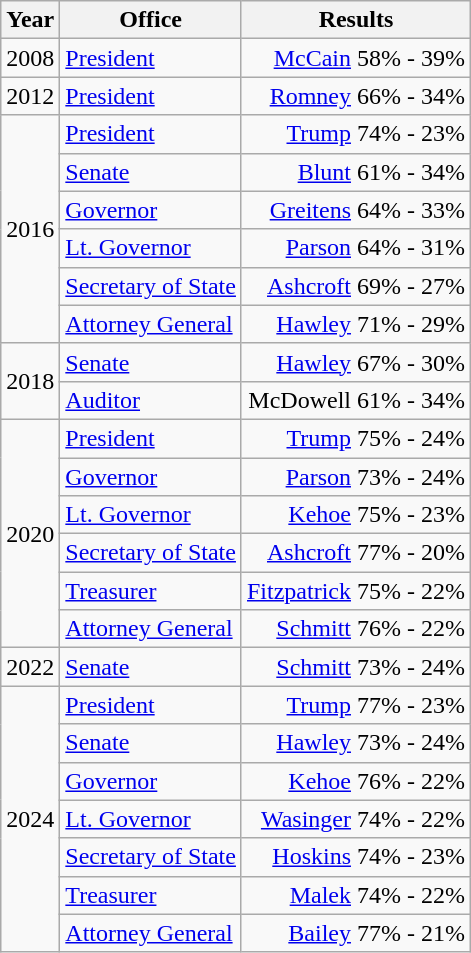<table class=wikitable>
<tr>
<th>Year</th>
<th>Office</th>
<th>Results</th>
</tr>
<tr>
<td>2008</td>
<td><a href='#'>President</a></td>
<td align="right" ><a href='#'>McCain</a> 58% - 39%</td>
</tr>
<tr>
<td>2012</td>
<td><a href='#'>President</a></td>
<td align="right" ><a href='#'>Romney</a> 66% - 34%</td>
</tr>
<tr>
<td rowspan=6>2016</td>
<td><a href='#'>President</a></td>
<td align="right" ><a href='#'>Trump</a> 74% - 23%</td>
</tr>
<tr>
<td><a href='#'>Senate</a></td>
<td align="right" ><a href='#'>Blunt</a> 61% - 34%</td>
</tr>
<tr>
<td><a href='#'>Governor</a></td>
<td align="right" ><a href='#'>Greitens</a> 64% - 33%</td>
</tr>
<tr>
<td><a href='#'>Lt. Governor</a></td>
<td align="right" ><a href='#'>Parson</a> 64% - 31%</td>
</tr>
<tr>
<td><a href='#'>Secretary of State</a></td>
<td align="right" ><a href='#'>Ashcroft</a> 69% - 27%</td>
</tr>
<tr>
<td><a href='#'>Attorney General</a></td>
<td align="right" ><a href='#'>Hawley</a> 71% - 29%</td>
</tr>
<tr>
<td rowspan=2>2018</td>
<td><a href='#'>Senate</a></td>
<td align="right" ><a href='#'>Hawley</a> 67% - 30%</td>
</tr>
<tr>
<td><a href='#'>Auditor</a></td>
<td align="right" >McDowell 61% - 34%</td>
</tr>
<tr>
<td rowspan=6>2020</td>
<td><a href='#'>President</a></td>
<td align="right" ><a href='#'>Trump</a> 75% - 24%</td>
</tr>
<tr>
<td><a href='#'>Governor</a></td>
<td align="right" ><a href='#'>Parson</a> 73% - 24%</td>
</tr>
<tr>
<td><a href='#'>Lt. Governor</a></td>
<td align="right" ><a href='#'>Kehoe</a> 75% - 23%</td>
</tr>
<tr>
<td><a href='#'>Secretary of State</a></td>
<td align="right" ><a href='#'>Ashcroft</a> 77% - 20%</td>
</tr>
<tr>
<td><a href='#'>Treasurer</a></td>
<td align="right" ><a href='#'>Fitzpatrick</a> 75% - 22%</td>
</tr>
<tr>
<td><a href='#'>Attorney General</a></td>
<td align="right" ><a href='#'>Schmitt</a> 76% - 22%</td>
</tr>
<tr>
<td>2022</td>
<td><a href='#'>Senate</a></td>
<td align="right" ><a href='#'>Schmitt</a> 73% - 24%</td>
</tr>
<tr>
<td rowspan=7>2024</td>
<td><a href='#'>President</a></td>
<td align="right" ><a href='#'>Trump</a> 77% - 23%</td>
</tr>
<tr>
<td><a href='#'>Senate</a></td>
<td align="right" ><a href='#'>Hawley</a> 73% - 24%</td>
</tr>
<tr>
<td><a href='#'>Governor</a></td>
<td align="right" ><a href='#'>Kehoe</a> 76% - 22%</td>
</tr>
<tr>
<td><a href='#'>Lt. Governor</a></td>
<td align="right" ><a href='#'>Wasinger</a> 74% - 22%</td>
</tr>
<tr>
<td><a href='#'>Secretary of State</a></td>
<td align="right" ><a href='#'>Hoskins</a> 74% - 23%</td>
</tr>
<tr>
<td><a href='#'>Treasurer</a></td>
<td align="right" ><a href='#'>Malek</a> 74% - 22%</td>
</tr>
<tr>
<td><a href='#'>Attorney General</a></td>
<td align="right" ><a href='#'>Bailey</a> 77% - 21%</td>
</tr>
</table>
